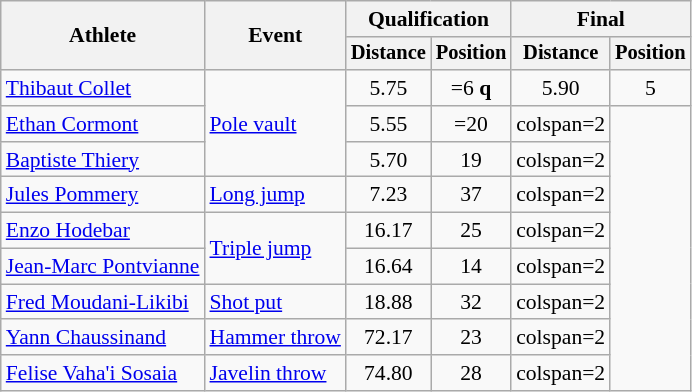<table class=wikitable style=font-size:90%>
<tr>
<th rowspan=2>Athlete</th>
<th rowspan=2>Event</th>
<th colspan=2>Qualification</th>
<th colspan=2>Final</th>
</tr>
<tr style=font-size:95%>
<th>Distance</th>
<th>Position</th>
<th>Distance</th>
<th>Position</th>
</tr>
<tr align=center>
<td align=left><a href='#'>Thibaut Collet</a></td>
<td align=left rowspan=3><a href='#'>Pole vault</a></td>
<td>5.75</td>
<td>=6 <strong>q</strong></td>
<td>5.90 </td>
<td>5</td>
</tr>
<tr align=center>
<td align=left><a href='#'>Ethan Cormont</a></td>
<td>5.55</td>
<td>=20</td>
<td>colspan=2 </td>
</tr>
<tr align=center>
<td align=left><a href='#'>Baptiste Thiery</a></td>
<td>5.70</td>
<td>19</td>
<td>colspan=2 </td>
</tr>
<tr align=center>
<td align=left><a href='#'>Jules Pommery</a></td>
<td align=left><a href='#'>Long jump</a></td>
<td>7.23</td>
<td>37</td>
<td>colspan=2 </td>
</tr>
<tr align=center>
<td align=left><a href='#'>Enzo Hodebar</a></td>
<td align=left rowspan=2><a href='#'>Triple jump</a></td>
<td>16.17</td>
<td>25</td>
<td>colspan=2 </td>
</tr>
<tr align=center>
<td align=left><a href='#'>Jean-Marc Pontvianne</a></td>
<td>16.64</td>
<td>14</td>
<td>colspan=2 </td>
</tr>
<tr align=center>
<td align=left><a href='#'>Fred Moudani-Likibi</a></td>
<td align=left><a href='#'>Shot put</a></td>
<td>18.88</td>
<td>32</td>
<td>colspan=2 </td>
</tr>
<tr align=center>
<td align=left><a href='#'>Yann Chaussinand</a></td>
<td align=left><a href='#'>Hammer throw</a></td>
<td>72.17</td>
<td>23</td>
<td>colspan=2 </td>
</tr>
<tr align=center>
<td align=left><a href='#'>Felise Vaha'i Sosaia</a></td>
<td align=left><a href='#'>Javelin throw</a></td>
<td>74.80</td>
<td>28</td>
<td>colspan=2 </td>
</tr>
</table>
